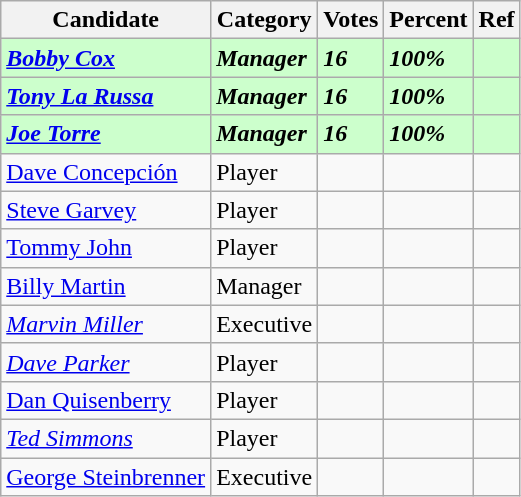<table class="wikitable">
<tr>
<th>Candidate</th>
<th>Category</th>
<th>Votes</th>
<th>Percent</th>
<th>Ref</th>
</tr>
<tr bgcolor="#ccffcc">
<td><strong><em><a href='#'>Bobby Cox</a></em></strong></td>
<td><strong><em>Manager</em></strong></td>
<td><strong><em>16</em></strong></td>
<td><strong><em>100%</em></strong></td>
<td></td>
</tr>
<tr bgcolor="#ccffcc">
<td><strong><em><a href='#'>Tony La Russa</a></em></strong></td>
<td><strong><em>Manager</em></strong></td>
<td><strong><em>16</em></strong></td>
<td><strong><em>100%</em></strong></td>
<td></td>
</tr>
<tr bgcolor="#ccffcc">
<td><strong><em><a href='#'>Joe Torre</a></em></strong></td>
<td><strong><em>Manager</em></strong></td>
<td><strong><em>16</em></strong></td>
<td><strong><em>100%</em></strong></td>
<td></td>
</tr>
<tr>
<td><a href='#'>Dave Concepción</a></td>
<td>Player</td>
<td></td>
<td></td>
<td></td>
</tr>
<tr>
<td><a href='#'>Steve Garvey</a></td>
<td>Player</td>
<td></td>
<td></td>
<td></td>
</tr>
<tr>
<td><a href='#'>Tommy John</a></td>
<td>Player</td>
<td></td>
<td></td>
<td></td>
</tr>
<tr>
<td><a href='#'>Billy Martin</a></td>
<td>Manager</td>
<td></td>
<td></td>
<td></td>
</tr>
<tr>
<td><em><a href='#'>Marvin Miller</a></em></td>
<td>Executive</td>
<td></td>
<td></td>
<td></td>
</tr>
<tr>
<td><em><a href='#'>Dave Parker</a></em></td>
<td>Player</td>
<td></td>
<td></td>
<td></td>
</tr>
<tr>
<td><a href='#'>Dan Quisenberry</a></td>
<td>Player</td>
<td></td>
<td></td>
<td></td>
</tr>
<tr>
<td><em><a href='#'>Ted Simmons</a></em></td>
<td>Player</td>
<td></td>
<td></td>
<td></td>
</tr>
<tr>
<td><a href='#'>George Steinbrenner</a></td>
<td>Executive</td>
<td></td>
<td></td>
<td></td>
</tr>
</table>
